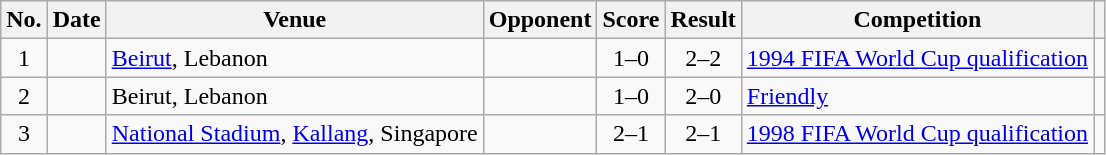<table class="wikitable sortable">
<tr>
<th scope=col>No.</th>
<th scope=col>Date</th>
<th scope=col>Venue</th>
<th scope=col>Opponent</th>
<th scope=col>Score</th>
<th scope=col>Result</th>
<th scope=col>Competition</th>
<th scope=col class="unsortable"></th>
</tr>
<tr>
<td align="center">1</td>
<td></td>
<td><a href='#'>Beirut</a>, Lebanon</td>
<td></td>
<td align="center">1–0</td>
<td align="center">2–2</td>
<td><a href='#'>1994 FIFA World Cup qualification</a></td>
<td></td>
</tr>
<tr>
<td align="center">2</td>
<td></td>
<td>Beirut, Lebanon</td>
<td></td>
<td align="center">1–0</td>
<td align="center">2–0</td>
<td><a href='#'>Friendly</a></td>
<td></td>
</tr>
<tr>
<td align="center">3</td>
<td></td>
<td><a href='#'>National Stadium</a>, <a href='#'>Kallang</a>, Singapore</td>
<td></td>
<td align="center">2–1</td>
<td style="text-align:center">2–1</td>
<td><a href='#'>1998 FIFA World Cup qualification</a></td>
<td></td>
</tr>
</table>
